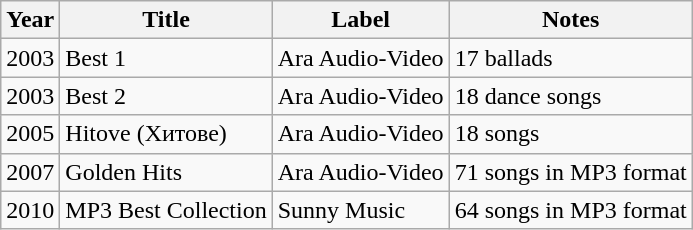<table class="wikitable">
<tr>
<th>Year</th>
<th>Title</th>
<th>Label</th>
<th>Notes</th>
</tr>
<tr>
<td>2003</td>
<td>Best 1</td>
<td>Ara Audio-Video</td>
<td>17 ballads</td>
</tr>
<tr>
<td>2003</td>
<td>Best 2</td>
<td>Ara Audio-Video</td>
<td>18 dance songs</td>
</tr>
<tr>
<td>2005</td>
<td>Hitove (Хитове)</td>
<td>Ara Audio-Video</td>
<td>18 songs</td>
</tr>
<tr>
<td>2007</td>
<td>Golden Hits</td>
<td>Ara Audio-Video</td>
<td>71 songs in MP3 format</td>
</tr>
<tr>
<td>2010</td>
<td>MP3 Best Collection</td>
<td>Sunny Music</td>
<td>64 songs in MP3 format</td>
</tr>
</table>
